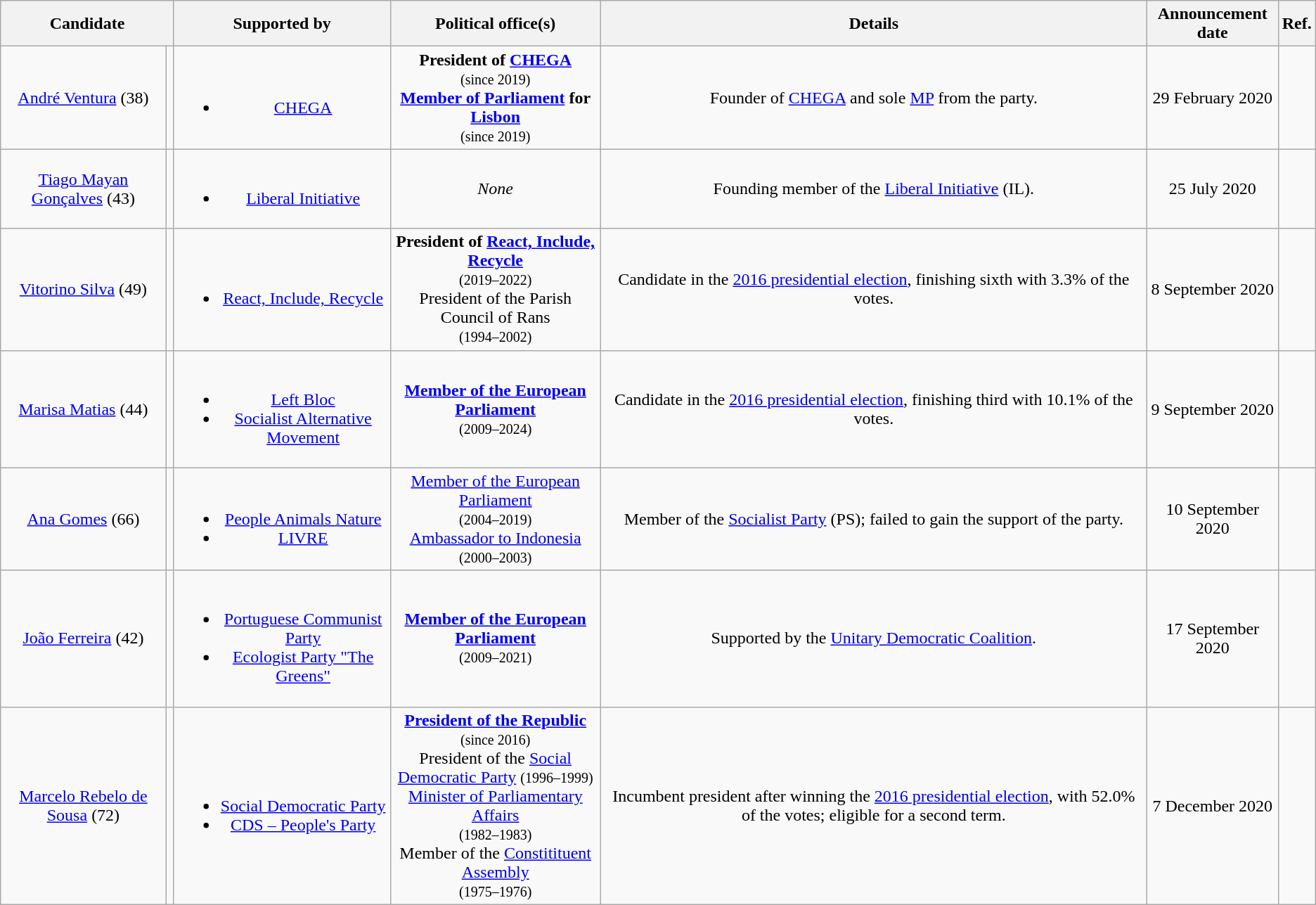<table class="wikitable" style="text-align:center;">
<tr>
<th colspan="2">Candidate</th>
<th>Supported by</th>
<th style="width:16%;">Political office(s)</th>
<th>Details</th>
<th>Announcement<br>date</th>
<th>Ref.</th>
</tr>
<tr>
<td><a href='#'>André Ventura</a> (38)</td>
<td></td>
<td><br><ul><li> <a href='#'>CHEGA</a></li></ul></td>
<td><strong>President of <a href='#'>CHEGA</a></strong><br><small>(since 2019)</small><br><strong><a href='#'>Member of Parliament</a> for <a href='#'>Lisbon</a></strong><br><small>(since 2019)</small></td>
<td>Founder of <a href='#'>CHEGA</a> and sole <a href='#'>MP</a> from the party.</td>
<td>29 February 2020</td>
<td></td>
</tr>
<tr>
<td><a href='#'>Tiago Mayan Gonçalves</a> (43)</td>
<td></td>
<td><br><ul><li> <a href='#'>Liberal Initiative</a></li></ul></td>
<td><em>None</em></td>
<td>Founding member of the <a href='#'>Liberal Initiative</a> (IL).</td>
<td>25 July 2020</td>
<td></td>
</tr>
<tr>
<td><a href='#'>Vitorino Silva</a> (49)</td>
<td></td>
<td><br><ul><li> <a href='#'>React, Include, Recycle</a></li></ul></td>
<td><strong>President of <a href='#'>React, Include, Recycle</a></strong><br><small>(2019–2022)</small><br>President of the Parish Council of Rans<br><small>(1994–2002)</small></td>
<td>Candidate in the <a href='#'>2016 presidential election</a>, finishing sixth with 3.3% of the votes.</td>
<td>8 September 2020</td>
<td></td>
</tr>
<tr>
<td><a href='#'>Marisa Matias</a> (44)</td>
<td></td>
<td><br><ul><li> <a href='#'>Left Bloc</a></li><li> <a href='#'>Socialist Alternative Movement</a></li></ul></td>
<td><strong><a href='#'>Member of the European Parliament</a></strong><br><small>(2009–2024)</small></td>
<td>Candidate in the <a href='#'>2016 presidential election</a>, finishing third with 10.1% of the votes.</td>
<td>9 September 2020</td>
<td></td>
</tr>
<tr>
<td><a href='#'>Ana Gomes</a> (66)</td>
<td></td>
<td><br><ul><li> <a href='#'>People Animals Nature</a></li><li> <a href='#'>LIVRE</a></li></ul></td>
<td><a href='#'>Member of the European Parliament</a><br><small>(2004–2019)</small><br><a href='#'>Ambassador to Indonesia</a><br><small>(2000–2003)</small></td>
<td>Member of the <a href='#'>Socialist Party</a> (PS); failed to gain the support of the party.</td>
<td>10 September 2020</td>
<td></td>
</tr>
<tr>
<td><a href='#'>João Ferreira</a> (42)</td>
<td></td>
<td><br><ul><li> <a href='#'>Portuguese Communist Party</a></li><li> <a href='#'>Ecologist Party "The Greens"</a></li></ul></td>
<td><strong><a href='#'>Member of the European Parliament</a></strong><br><small>(2009–2021)</small></td>
<td>Supported by the <a href='#'>Unitary Democratic Coalition</a>.</td>
<td>17 September 2020</td>
<td></td>
</tr>
<tr>
<td><a href='#'>Marcelo Rebelo de Sousa</a> (72)</td>
<td></td>
<td><br><ul><li> <a href='#'>Social Democratic Party</a></li><li> <a href='#'>CDS – People's Party</a></li></ul></td>
<td><a href='#'><strong>President of the Republic</strong></a><br><small>(since 2016)</small><br>President of the <a href='#'>Social Democratic Party</a> <small>(1996–1999)</small><br><a href='#'>Minister of Parliamentary Affairs</a><br><small>(1982–1983)</small><br>Member of the <a href='#'>Constitituent Assembly</a><br><small>(1975–1976)</small></td>
<td>Incumbent president after winning the <a href='#'>2016 presidential election</a>, with 52.0% of the votes; eligible for a second term.</td>
<td>7 December 2020</td>
<td></td>
</tr>
</table>
